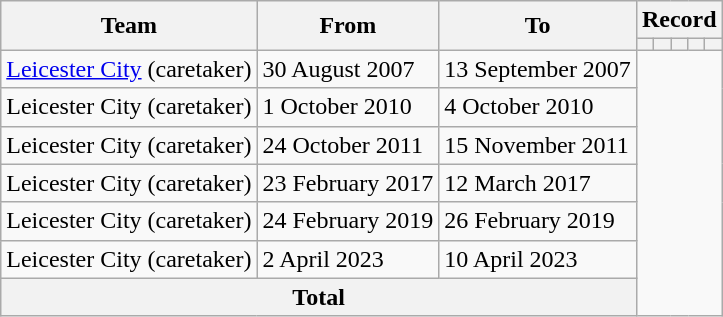<table class="wikitable" style="text-align: center">
<tr>
<th rowspan=2>Team</th>
<th rowspan=2>From</th>
<th rowspan=2>To</th>
<th colspan=5>Record</th>
</tr>
<tr>
<th></th>
<th></th>
<th></th>
<th></th>
<th></th>
</tr>
<tr>
<td align=left><a href='#'>Leicester City</a> (caretaker)</td>
<td align=left>30 August 2007</td>
<td align=left>13 September 2007<br></td>
</tr>
<tr>
<td align=left>Leicester City (caretaker)</td>
<td align=left>1 October 2010</td>
<td align=left>4 October 2010<br></td>
</tr>
<tr>
<td align=left>Leicester City (caretaker)</td>
<td align=left>24 October 2011</td>
<td align=left>15 November 2011<br></td>
</tr>
<tr>
<td align=left>Leicester City (caretaker)</td>
<td align=left>23 February 2017</td>
<td align=left>12 March 2017<br></td>
</tr>
<tr>
<td align=left>Leicester City (caretaker)</td>
<td align=left>24 February 2019</td>
<td align=left>26 February 2019<br></td>
</tr>
<tr>
<td align=left>Leicester City (caretaker)</td>
<td align=left>2 April 2023</td>
<td align=left>10 April 2023<br></td>
</tr>
<tr>
<th colspan=3>Total<br></th>
</tr>
</table>
